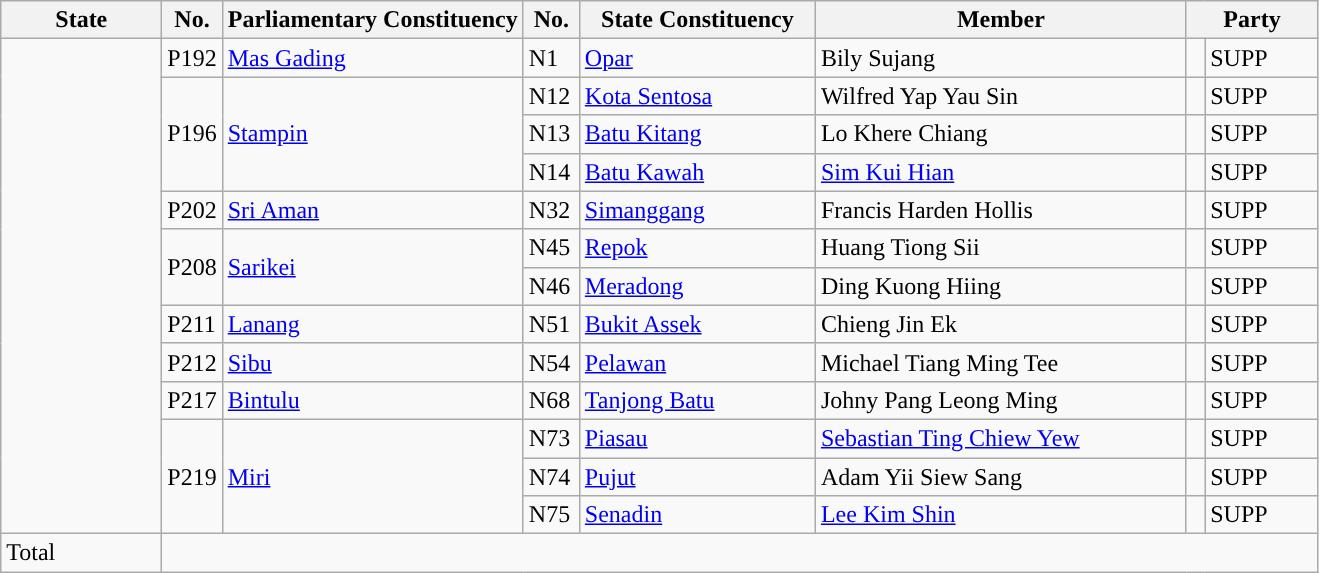<table class="wikitable sortable">
<tr>
<th style="width:100px;">State</th>
<th>No.</th>
<th>Parliamentary Constituency</th>
<th style="width:30px;">No.</th>
<th style="width:150px;">State Constituency</th>
<th style="width:240px;">Member</th>
<th colspan="2" style="width:80px;">Party</th>
</tr>
<tr>
<td rowspan="13"></td>
<td>P192</td>
<td><a href='#'>Mas Gading</a></td>
<td>N1</td>
<td><a href='#'>Opar</a></td>
<td>Bily Sujang</td>
<td style="background:"></td>
<td>SUPP</td>
</tr>
<tr>
<td rowspan="3">P196</td>
<td rowspan="3"><a href='#'>Stampin</a></td>
<td>N12</td>
<td><a href='#'>Kota Sentosa</a></td>
<td>Wilfred Yap Yau Sin</td>
<td style="background:"></td>
<td>SUPP</td>
</tr>
<tr>
<td>N13</td>
<td><a href='#'>Batu Kitang</a></td>
<td>Lo Khere Chiang</td>
<td style="background:"></td>
<td>SUPP</td>
</tr>
<tr>
<td>N14</td>
<td><a href='#'>Batu Kawah</a></td>
<td><a href='#'>Sim Kui Hian</a></td>
<td style="background:"></td>
<td>SUPP</td>
</tr>
<tr>
<td>P202</td>
<td><a href='#'>Sri Aman</a></td>
<td>N32</td>
<td><a href='#'>Simanggang</a></td>
<td>Francis Harden Hollis</td>
<td style="background:"></td>
<td>SUPP</td>
</tr>
<tr>
<td rowspan="2">P208</td>
<td rowspan="2"><a href='#'>Sarikei</a></td>
<td>N45</td>
<td><a href='#'>Repok</a></td>
<td>Huang Tiong Sii</td>
<td style="background:"></td>
<td>SUPP</td>
</tr>
<tr>
<td>N46</td>
<td><a href='#'>Meradong</a></td>
<td>Ding Kuong Hiing</td>
<td style="background:"></td>
<td>SUPP</td>
</tr>
<tr>
<td>P211</td>
<td><a href='#'>Lanang</a></td>
<td>N51</td>
<td><a href='#'>Bukit Assek</a></td>
<td>Chieng Jin Ek</td>
<td style="background:"></td>
<td>SUPP</td>
</tr>
<tr>
<td>P212</td>
<td><a href='#'>Sibu</a></td>
<td>N54</td>
<td><a href='#'>Pelawan</a></td>
<td>Michael Tiang Ming Tee</td>
<td style="background:"></td>
<td>SUPP</td>
</tr>
<tr>
<td>P217</td>
<td><a href='#'>Bintulu</a></td>
<td>N68</td>
<td><a href='#'>Tanjong Batu</a></td>
<td>Johny Pang Leong Ming</td>
<td style="background:"></td>
<td>SUPP</td>
</tr>
<tr>
<td rowspan="3">P219</td>
<td rowspan="3"><a href='#'>Miri</a></td>
<td>N73</td>
<td><a href='#'>Piasau</a></td>
<td><a href='#'>Sebastian Ting Chiew Yew</a></td>
<td style="background:"></td>
<td>SUPP</td>
</tr>
<tr>
<td>N74</td>
<td><a href='#'>Pujut</a></td>
<td>Adam Yii Siew Sang</td>
<td style="background:"></td>
<td>SUPP</td>
</tr>
<tr>
<td>N75</td>
<td><a href='#'>Senadin</a></td>
<td><a href='#'>Lee Kim Shin</a></td>
<td style="background:"></td>
<td>SUPP</td>
</tr>
<tr>
<td>Total</td>
<td colspan="7"></td>
</tr>
</table>
